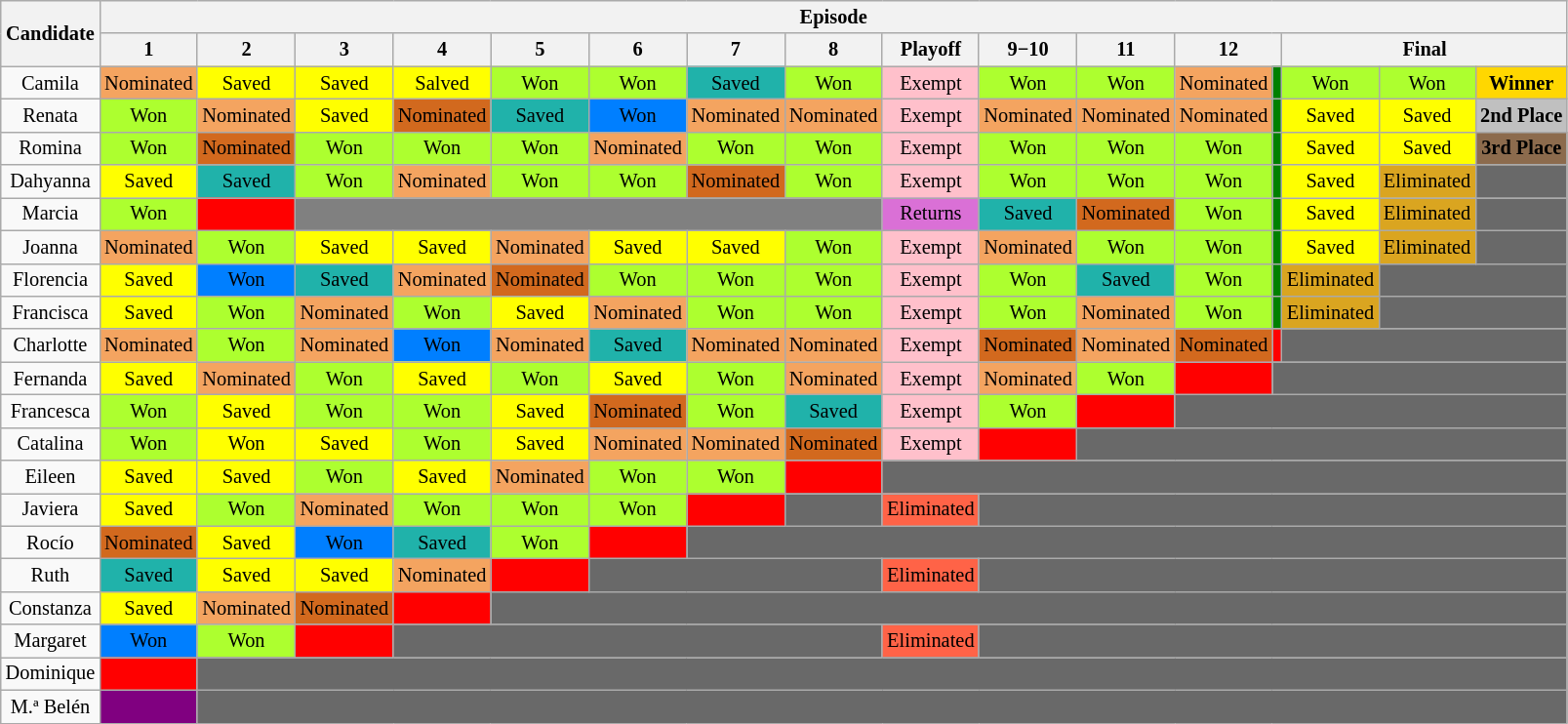<table class=wikitable style="font-size:85%; text-align:center">
<tr>
<th rowspan=2>Candidate</th>
<th colspan=16>Episode</th>
</tr>
<tr>
<th>1</th>
<th>2</th>
<th>3</th>
<th>4</th>
<th>5</th>
<th>6</th>
<th>7</th>
<th>8</th>
<th>Playoff</th>
<th>9−10</th>
<th>11</th>
<th colspan=2>12</th>
<th colspan=3>Final</th>
</tr>
<tr>
<td bgcolor="">Camila</td>
<td bgcolor="SandyBrown">Nominated</td>
<td bgcolor="Yellow">Saved</td>
<td bgcolor="Yellow">Saved</td>
<td bgcolor="Yellow">Salved</td>
<td bgcolor="GreenYellow">Won</td>
<td bgcolor="GreenYellow">Won</td>
<td bgcolor="lightseagreen">Saved</td>
<td bgcolor="Greenyellow">Won</td>
<td bgcolor="pink">Exempt</td>
<td bgcolor="GreenYellow">Won</td>
<td bgcolor="Greenyellow">Won</td>
<td bgcolor="SandyBrown">Nominated</td>
<td bgcolor="Green"></td>
<td bgcolor="Greenyellow">Won</td>
<td bgcolor="Greenyellow">Won</td>
<td bgcolor="Gold"><strong>Winner</strong></td>
</tr>
<tr>
<td bgcolor="">Renata</td>
<td bgcolor="GreenYellow">Won</td>
<td bgcolor="Sandybrown">Nominated</td>
<td bgcolor="Yellow">Saved</td>
<td bgcolor="Chocolate">Nominated</td>
<td bgcolor="lightseagreen">Saved</td>
<td bgcolor="#007FFF">Won</td>
<td bgcolor="SandyBrown">Nominated</td>
<td bgcolor="SandyBrown">Nominated</td>
<td bgcolor="pink">Exempt</td>
<td bgcolor="SandyBrown">Nominated</td>
<td bgcolor="SandyBrown">Nominated</td>
<td bgcolor="SandyBrown">Nominated</td>
<td bgcolor="Green"></td>
<td bgcolor="Yellow">Saved</td>
<td bgcolor="Yellow">Saved</td>
<td bgcolor="Silver"><strong>2nd Place</strong></td>
</tr>
<tr>
<td bgcolor="">Romina</td>
<td bgcolor="GreenYellow">Won</td>
<td bgcolor="Chocolate">Nominated</td>
<td bgcolor="Greenyellow">Won</td>
<td bgcolor="Greenyellow">Won</td>
<td bgcolor="GreenYellow">Won</td>
<td bgcolor="Sandybrown">Nominated</td>
<td bgcolor="GreenYellow">Won</td>
<td bgcolor="Greenyellow">Won</td>
<td bgcolor="pink">Exempt</td>
<td bgcolor="GreenYellow">Won</td>
<td bgcolor="Greenyellow">Won</td>
<td bgcolor="Greenyellow">Won</td>
<td bgcolor="Green"></td>
<td bgcolor="Yellow">Saved</td>
<td bgcolor="Yellow">Saved</td>
<td bgcolor="#8c6b4d"><strong>3rd Place</strong></td>
</tr>
<tr>
<td bgcolor="">Dahyanna</td>
<td bgcolor="Yellow">Saved</td>
<td bgcolor="lightseagreen">Saved</td>
<td bgcolor="Greenyellow">Won</td>
<td bgcolor="Sandybrown">Nominated</td>
<td bgcolor="GreenYellow">Won</td>
<td bgcolor="GreenYellow">Won</td>
<td bgcolor="Chocolate">Nominated</td>
<td bgcolor="Greenyellow">Won</td>
<td bgcolor="pink">Exempt</td>
<td bgcolor="GreenYellow">Won</td>
<td bgcolor="Greenyellow">Won</td>
<td bgcolor="Greenyellow">Won</td>
<td bgcolor="Green"></td>
<td bgcolor="Yellow">Saved</td>
<td bgcolor="Goldenrod">Eliminated</td>
<td style="background:DimGray; text-align:center" colspan="20"></td>
</tr>
<tr>
<td bgcolor="">Marcia</td>
<td bgcolor="GreenYellow">Won</td>
<td bgcolor="Red"></td>
<td bgcolor="Gray" colspan="6"></td>
<td bgcolor="Orchid">Returns</td>
<td bgcolor="lightseagreen">Saved</td>
<td bgcolor="Chocolate">Nominated</td>
<td bgcolor="Greenyellow">Won</td>
<td bgcolor="Green"></td>
<td bgcolor="Yellow">Saved</td>
<td bgcolor="Goldenrod">Eliminated</td>
<td style="background:DimGray; text-align:center" colspan="20"></td>
</tr>
<tr>
<td bgcolor="">Joanna</td>
<td bgcolor="SandyBrown">Nominated</td>
<td bgcolor="Greenyellow">Won</td>
<td bgcolor="Yellow">Saved</td>
<td bgcolor="Yellow">Saved</td>
<td bgcolor="SandyBrown">Nominated</td>
<td bgcolor="Yellow">Saved</td>
<td bgcolor="Yellow">Saved</td>
<td bgcolor="Greenyellow">Won</td>
<td bgcolor="pink">Exempt</td>
<td bgcolor="SandyBrown">Nominated</td>
<td bgcolor="Greenyellow">Won</td>
<td bgcolor="Greenyellow">Won</td>
<td bgcolor="Green"></td>
<td bgcolor="Yellow">Saved</td>
<td bgcolor="Goldenrod">Eliminated</td>
<td style="background:DimGray; text-align:center" colspan="20"></td>
</tr>
<tr>
<td bgcolor="">Florencia</td>
<td bgcolor="Yellow">Saved</td>
<td bgcolor="#007FFF">Won</td>
<td bgcolor="lightseagreen">Saved</td>
<td bgcolor="Sandybrown">Nominated</td>
<td bgcolor="Chocolate">Nominated</td>
<td bgcolor="Greenyellow">Won</td>
<td bgcolor="Greenyellow">Won</td>
<td bgcolor="Greenyellow">Won</td>
<td bgcolor="pink">Exempt</td>
<td bgcolor="GreenYellow">Won</td>
<td bgcolor="lightseagreen">Saved</td>
<td bgcolor="Greenyellow">Won</td>
<td bgcolor="Green"></td>
<td bgcolor="Goldenrod">Eliminated</td>
<td style="background:DimGray; text-align:center" colspan="20"></td>
</tr>
<tr>
<td bgcolor="">Francisca</td>
<td bgcolor="Yellow">Saved</td>
<td bgcolor="Greenyellow">Won</td>
<td bgcolor="Sandybrown">Nominated</td>
<td bgcolor="Greenyellow">Won</td>
<td bgcolor="Yellow">Saved</td>
<td bgcolor="SandyBrown">Nominated</td>
<td bgcolor="GreenYellow">Won</td>
<td bgcolor="Greenyellow">Won</td>
<td bgcolor="pink">Exempt</td>
<td bgcolor="GreenYellow">Won</td>
<td bgcolor="SandyBrown">Nominated</td>
<td bgcolor="Greenyellow">Won</td>
<td bgcolor="Green"></td>
<td bgcolor="Goldenrod">Eliminated</td>
<td style="background:DimGray; text-align:center" colspan="20"></td>
</tr>
<tr>
<td bgcolor="">Charlotte</td>
<td bgcolor="SandyBrown">Nominated</td>
<td bgcolor="Greenyellow">Won</td>
<td bgcolor="Sandybrown">Nominated</td>
<td bgcolor="#007FFF">Won</td>
<td bgcolor="SandyBrown">Nominated</td>
<td bgcolor="lightseagreen">Saved</td>
<td bgcolor="SandyBrown">Nominated</td>
<td bgcolor="SandyBrown">Nominated</td>
<td bgcolor="pink">Exempt</td>
<td bgcolor="Chocolate">Nominated</td>
<td bgcolor="SandyBrown">Nominated</td>
<td bgcolor="Chocolate">Nominated</td>
<td bgcolor="red"></td>
<td style="background:DimGray; text-align:center" colspan="20"></td>
</tr>
<tr>
<td bgcolor="">Fernanda</td>
<td bgcolor="Yellow">Saved</td>
<td bgcolor="Sandybrown">Nominated</td>
<td bgcolor="Greenyellow">Won</td>
<td bgcolor="Yellow">Saved</td>
<td bgcolor="GreenYellow">Won</td>
<td bgcolor="Yellow">Saved</td>
<td bgcolor="GreenYellow">Won</td>
<td bgcolor="SandyBrown">Nominated</td>
<td bgcolor="pink">Exempt</td>
<td bgcolor="SandyBrown">Nominated</td>
<td bgcolor="Greenyellow">Won</td>
<td bgcolor="red"></td>
<td style="background:DimGray; text-align:center" colspan="20"></td>
</tr>
<tr>
<td bgcolor="">Francesca</td>
<td bgcolor="GreenYellow">Won</td>
<td bgcolor="Yellow">Saved</td>
<td bgcolor="Greenyellow">Won</td>
<td bgcolor="Greenyellow">Won</td>
<td bgcolor="Yellow">Saved</td>
<td bgcolor="Chocolate">Nominated</td>
<td bgcolor="GreenYellow">Won</td>
<td bgcolor="lightseagreen">Saved</td>
<td bgcolor="pink">Exempt</td>
<td bgcolor="GreenYellow">Won</td>
<td bgcolor="red"></td>
<td style="background:DimGray; text-align:center" colspan="20"></td>
</tr>
<tr>
<td bgcolor="">Catalina</td>
<td bgcolor="GreenYellow">Won</td>
<td bgcolor="Yellow">Won</td>
<td bgcolor="Yellow">Saved</td>
<td bgcolor="Greenyellow">Won</td>
<td bgcolor="Yellow">Saved</td>
<td bgcolor="Sandybrown">Nominated</td>
<td bgcolor="SandyBrown">Nominated</td>
<td bgcolor="Chocolate">Nominated</td>
<td bgcolor="pink">Exempt</td>
<td bgcolor="red"></td>
<td style="background:DimGray; text-align:center" colspan="20"></td>
</tr>
<tr>
<td bgcolor="">Eileen</td>
<td bgcolor="Yellow">Saved</td>
<td bgcolor="Yellow">Saved</td>
<td bgcolor="Greenyellow">Won</td>
<td bgcolor="Yellow">Saved</td>
<td bgcolor="SandyBrown">Nominated</td>
<td bgcolor="GreenYellow">Won</td>
<td bgcolor="GreenYellow">Won</td>
<td bgcolor="red"></td>
<td style="background:DimGray; text-align:center" colspan="20"></td>
</tr>
<tr>
<td bgcolor="">Javiera</td>
<td bgcolor="Yellow">Saved</td>
<td bgcolor="Greenyellow">Won</td>
<td bgcolor="Sandybrown">Nominated</td>
<td bgcolor="Greenyellow">Won</td>
<td bgcolor="GreenYellow">Won</td>
<td bgcolor="Greenyellow">Won</td>
<td bgcolor="red"></td>
<td bgcolor="DimGray"></td>
<td bgcolor="Tomato">Eliminated</td>
<td style="background:DimGray; text-align:center" colspan="20"></td>
</tr>
<tr>
<td bgcolor="">Rocío</td>
<td bgcolor="Chocolate">Nominated</td>
<td bgcolor="Yellow">Saved</td>
<td bgcolor="#007FFF">Won</td>
<td bgcolor="lightseagreen">Saved</td>
<td bgcolor="GreenYellow">Won</td>
<td bgcolor="red"></td>
<td style="background:DimGray; text-align:center" colspan="20"></td>
</tr>
<tr>
<td bgcolor="">Ruth</td>
<td bgcolor="lightseagreen">Saved</td>
<td bgcolor="Yellow">Saved</td>
<td bgcolor="Yellow">Saved</td>
<td bgcolor="Sandybrown">Nominated</td>
<td bgcolor="Red"></td>
<td bgcolor="DimGray" colspan="3"></td>
<td bgcolor="Tomato">Eliminated</td>
<td style="background:DimGray; text-align:center" colspan="20"></td>
</tr>
<tr>
<td bgcolor="">Constanza</td>
<td bgcolor="Yellow">Saved</td>
<td bgcolor="Sandybrown">Nominated</td>
<td bgcolor="Chocolate">Nominated</td>
<td bgcolor="Red"></td>
<td style="background:DimGray; text-align:center" colspan="20"></td>
</tr>
<tr>
<td bgcolor="">Margaret</td>
<td bgcolor="#007FFF">Won</td>
<td bgcolor="Greenyellow">Won</td>
<td bgcolor="Red"></td>
<td bgcolor="DimGray" colspan="5"></td>
<td bgcolor="Tomato">Eliminated</td>
<td style="background:DimGray; text-align:center" colspan="20"></td>
</tr>
<tr>
<td bgcolor="">Dominique</td>
<td bgcolor="Red"></td>
<td style="background:DimGray; text-align:center" colspan="20"></td>
</tr>
<tr>
<td bgcolor="">M.ª Belén</td>
<td bgcolor="Purple"></td>
<td style="background:DimGray; text-align:center" colspan="20"></td>
</tr>
</table>
